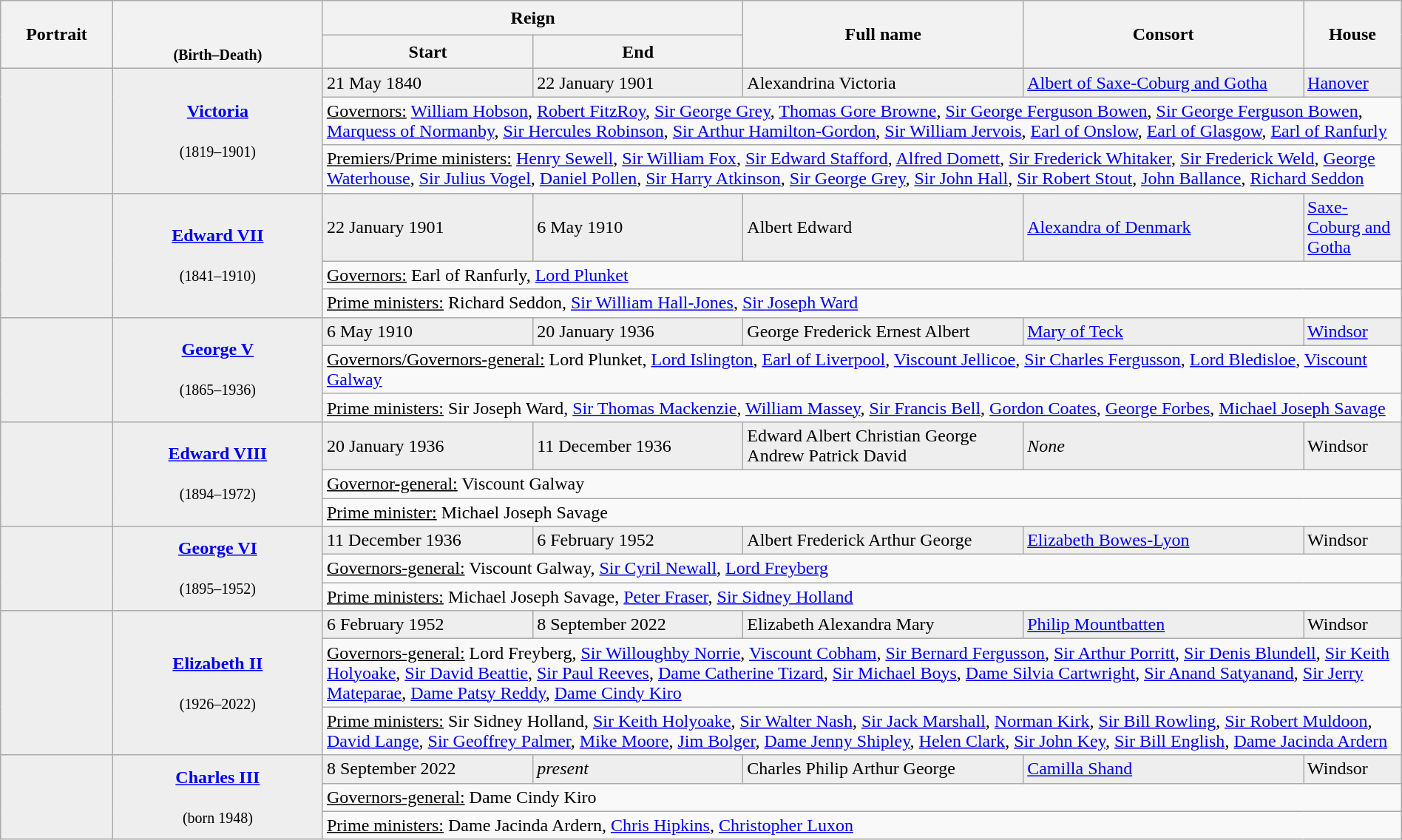<table class="wikitable" style="width:100%;">
<tr>
<th rowspan="2" style="width:8%;">Portrait</th>
<th rowspan="2" style="width:15%;"><br>  <br><small>(Birth–Death)</small></th>
<th style="width:30%;" colspan=2>Reign</th>
<th rowspan="2" style="width:20%;">Full name</th>
<th rowspan="2" style="width:20%;">Consort</th>
<th rowspan="2">House</th>
</tr>
<tr>
<th>Start</th>
<th>End</th>
</tr>
<tr style="background:#eee;">
<td rowspan="3" align="center"></td>
<td rowspan="3" align="center"><strong><a href='#'>Victoria</a></strong><br><br><small>(1819–1901)</small></td>
<td>21 May 1840</td>
<td>22 January 1901</td>
<td>Alexandrina Victoria</td>
<td><a href='#'>Albert of Saxe-Coburg and Gotha</a></td>
<td><a href='#'>Hanover</a></td>
</tr>
<tr>
<td colspan="5"><u>Governors:</u> <a href='#'>William Hobson</a>, <a href='#'>Robert FitzRoy</a>, <a href='#'>Sir George Grey</a>, <a href='#'>Thomas Gore Browne</a>, <a href='#'>Sir George Ferguson Bowen</a>, <a href='#'>Sir George Ferguson Bowen</a>, <a href='#'>Marquess of Normanby</a>, <a href='#'>Sir Hercules Robinson</a>, <a href='#'>Sir Arthur Hamilton-Gordon</a>, <a href='#'>Sir William Jervois</a>, <a href='#'>Earl of Onslow</a>, <a href='#'>Earl of Glasgow</a>, <a href='#'>Earl of Ranfurly</a></td>
</tr>
<tr>
<td colspan="5"><u>Premiers/Prime ministers:</u> <a href='#'>Henry Sewell</a>, <a href='#'>Sir William Fox</a>, <a href='#'>Sir Edward Stafford</a>, <a href='#'>Alfred Domett</a>, <a href='#'>Sir Frederick Whitaker</a>, <a href='#'>Sir Frederick Weld</a>, <a href='#'>George Waterhouse</a>, <a href='#'>Sir Julius Vogel</a>, <a href='#'>Daniel Pollen</a>, <a href='#'>Sir Harry Atkinson</a>, <a href='#'>Sir George Grey</a>, <a href='#'>Sir John Hall</a>, <a href='#'>Sir Robert Stout</a>, <a href='#'>John Ballance</a>, <a href='#'>Richard Seddon</a></td>
</tr>
<tr style="background:#eee;">
<td rowspan="3" align="center"></td>
<td rowspan="3" align="center"><strong><a href='#'>Edward VII</a></strong><br><br><small>(1841–1910)</small></td>
<td>22 January 1901</td>
<td>6 May 1910</td>
<td>Albert Edward</td>
<td><a href='#'>Alexandra of Denmark</a></td>
<td><a href='#'>Saxe-Coburg and Gotha</a></td>
</tr>
<tr>
<td colspan="5"><u>Governors:</u> Earl of Ranfurly, <a href='#'>Lord Plunket</a></td>
</tr>
<tr>
<td colspan="5"><u>Prime ministers:</u> Richard Seddon, <a href='#'>Sir William Hall-Jones</a>, <a href='#'>Sir Joseph Ward</a></td>
</tr>
<tr style="background:#eee;">
<td rowspan="3" align="center"></td>
<td rowspan="3" align="center"><strong><a href='#'>George V</a></strong><br><br><small>(1865–1936)</small></td>
<td>6 May 1910</td>
<td>20 January 1936</td>
<td>George Frederick Ernest Albert</td>
<td><a href='#'>Mary of Teck</a></td>
<td><a href='#'>Windsor</a></td>
</tr>
<tr>
<td colspan="5"><u>Governors/Governors-general:</u> Lord Plunket, <a href='#'>Lord Islington</a>, <a href='#'>Earl of Liverpool</a>, <a href='#'>Viscount Jellicoe</a>, <a href='#'>Sir Charles Fergusson</a>, <a href='#'>Lord Bledisloe</a>, <a href='#'>Viscount Galway</a></td>
</tr>
<tr>
<td colspan="5"><u>Prime ministers:</u> Sir Joseph Ward, <a href='#'>Sir Thomas Mackenzie</a>, <a href='#'>William Massey</a>, <a href='#'>Sir Francis Bell</a>, <a href='#'>Gordon Coates</a>, <a href='#'>George Forbes</a>, <a href='#'>Michael Joseph Savage</a></td>
</tr>
<tr style="background:#eee;">
<td rowspan="3" align="center"></td>
<td rowspan="3" align="center"><strong><a href='#'>Edward&nbsp;VIII</a></strong><br><br><small>(1894–1972)</small></td>
<td>20 January 1936</td>
<td>11 December 1936</td>
<td>Edward Albert Christian George Andrew Patrick David</td>
<td><em>None</em></td>
<td>Windsor</td>
</tr>
<tr>
<td colspan="5"><u>Governor-general:</u> Viscount Galway</td>
</tr>
<tr>
<td colspan="5"><u>Prime minister:</u> Michael Joseph Savage</td>
</tr>
<tr style="background:#eee;">
<td rowspan="3" align="center"></td>
<td rowspan="3" align="center"><strong><a href='#'>George VI</a></strong><br><br><small>(1895–1952)</small></td>
<td>11 December 1936</td>
<td>6 February 1952</td>
<td>Albert Frederick Arthur George</td>
<td><a href='#'>Elizabeth Bowes-Lyon</a></td>
<td>Windsor</td>
</tr>
<tr>
<td colspan="5"><u>Governors-general:</u> Viscount Galway, <a href='#'>Sir Cyril Newall</a>, <a href='#'>Lord Freyberg</a></td>
</tr>
<tr>
<td colspan="5"><u>Prime ministers:</u> Michael Joseph Savage, <a href='#'>Peter Fraser</a>, <a href='#'>Sir Sidney Holland</a></td>
</tr>
<tr style="background:#eee;">
<td rowspan=3 align="center"></td>
<td rowspan=3 align="center"><strong><a href='#'>Elizabeth II</a></strong><br><br><small>(1926–2022)</small></td>
<td>6 February 1952</td>
<td>8 September 2022</td>
<td>Elizabeth Alexandra Mary</td>
<td><a href='#'>Philip Mountbatten</a></td>
<td>Windsor</td>
</tr>
<tr>
<td colspan="5"><u>Governors-general:</u> Lord Freyberg, <a href='#'>Sir Willoughby Norrie</a>, <a href='#'>Viscount Cobham</a>, <a href='#'>Sir Bernard Fergusson</a>, <a href='#'>Sir Arthur Porritt</a>, <a href='#'>Sir Denis Blundell</a>, <a href='#'>Sir Keith Holyoake</a>, <a href='#'>Sir David Beattie</a>, <a href='#'>Sir Paul Reeves</a>, <a href='#'>Dame Catherine Tizard</a>, <a href='#'>Sir Michael Boys</a>, <a href='#'>Dame Silvia Cartwright</a>, <a href='#'>Sir Anand Satyanand</a>, <a href='#'>Sir Jerry Mateparae</a>, <a href='#'>Dame Patsy Reddy</a>, <a href='#'>Dame Cindy Kiro</a></td>
</tr>
<tr>
<td colspan="5"><u>Prime ministers:</u> Sir Sidney Holland, <a href='#'>Sir Keith Holyoake</a>, <a href='#'>Sir Walter Nash</a>, <a href='#'>Sir Jack Marshall</a>, <a href='#'>Norman Kirk</a>, <a href='#'>Sir Bill Rowling</a>, <a href='#'>Sir Robert Muldoon</a>, <a href='#'>David Lange</a>, <a href='#'>Sir Geoffrey Palmer</a>, <a href='#'>Mike Moore</a>, <a href='#'>Jim Bolger</a>, <a href='#'>Dame Jenny Shipley</a>, <a href='#'>Helen Clark</a>, <a href='#'>Sir John Key</a>, <a href='#'>Sir Bill English</a>, <a href='#'>Dame Jacinda Ardern</a></td>
</tr>
<tr style="background:#eee;">
<td rowspan=3 align="center"></td>
<td rowspan=3 align="center"><strong><a href='#'>Charles III</a></strong><br><br><small>(born 1948)</small></td>
<td>8 September 2022</td>
<td><em>present</em></td>
<td>Charles Philip Arthur George</td>
<td><a href='#'>Camilla Shand</a></td>
<td>Windsor</td>
</tr>
<tr>
<td colspan="5"><u>Governors-general:</u> Dame Cindy Kiro</td>
</tr>
<tr>
<td colspan="5"><u>Prime ministers:</u> Dame Jacinda Ardern, <a href='#'>Chris Hipkins</a>, <a href='#'>Christopher Luxon</a></td>
</tr>
</table>
